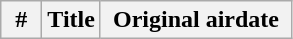<table class="wikitable plainrowheaders">
<tr>
<th width="20">#</th>
<th>Title</th>
<th width="120">Original airdate<br>




</th>
</tr>
</table>
